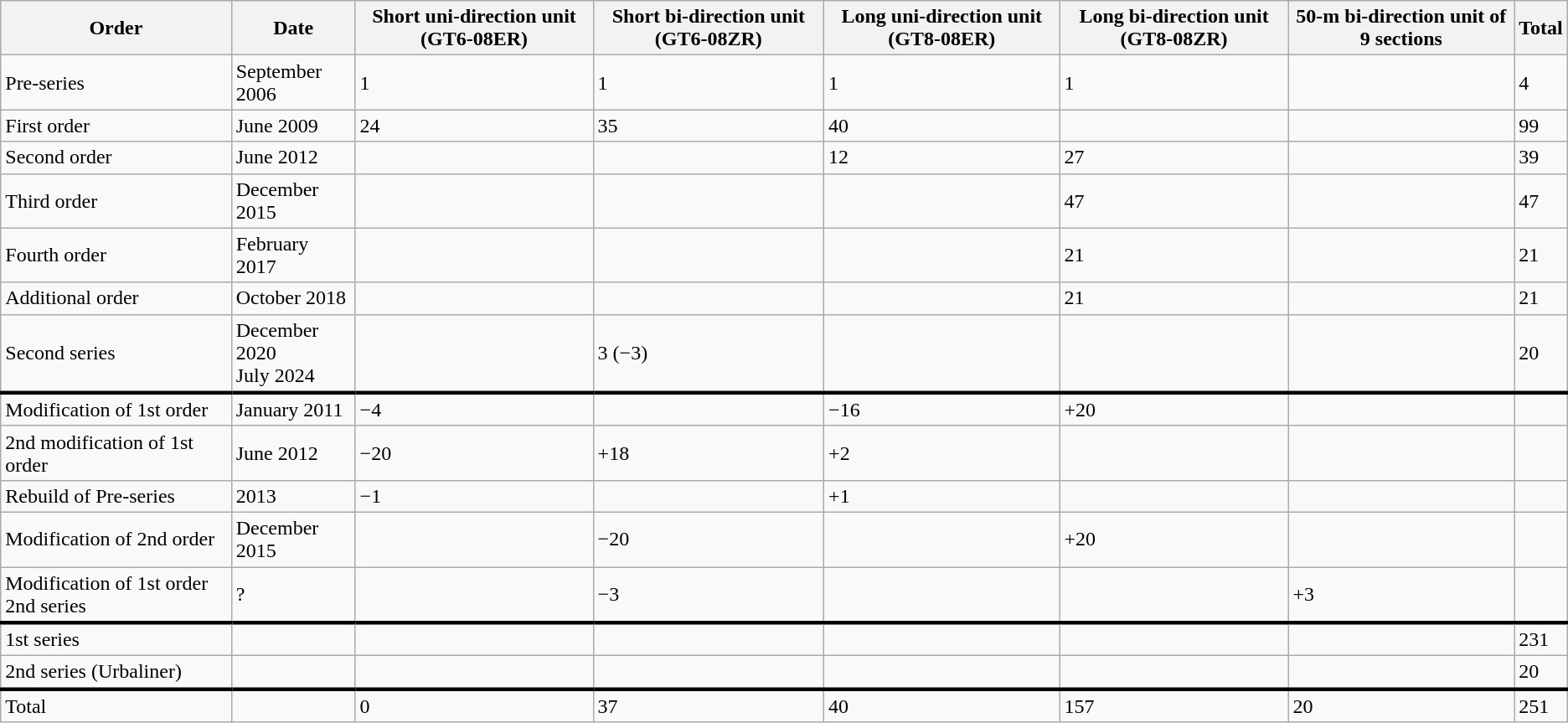<table class="wikitable sortable">
<tr>
<th>Order</th>
<th>Date</th>
<th>Short uni-direction unit (GT6-08ER)</th>
<th>Short bi-direction unit (GT6-08ZR)</th>
<th>Long uni-direction unit (GT8-08ER)</th>
<th>Long bi-direction unit (GT8-08ZR)</th>
<th>50-m bi-direction unit of 9 sections</th>
<th>Total</th>
</tr>
<tr>
<td>Pre-series</td>
<td>September 2006</td>
<td>1</td>
<td>1</td>
<td>1</td>
<td>1</td>
<td></td>
<td>4</td>
</tr>
<tr>
<td>First order</td>
<td>June 2009</td>
<td>24</td>
<td>35</td>
<td>40</td>
<td></td>
<td></td>
<td>99</td>
</tr>
<tr>
<td>Second order</td>
<td>June 2012</td>
<td></td>
<td></td>
<td>12</td>
<td>27</td>
<td></td>
<td>39</td>
</tr>
<tr>
<td>Third order</td>
<td>December 2015</td>
<td></td>
<td></td>
<td></td>
<td>47</td>
<td></td>
<td>47</td>
</tr>
<tr>
<td>Fourth order</td>
<td>February 2017</td>
<td></td>
<td></td>
<td></td>
<td>21</td>
<td></td>
<td>21</td>
</tr>
<tr>
<td>Additional order</td>
<td>October 2018</td>
<td></td>
<td></td>
<td></td>
<td>21</td>
<td></td>
<td>21</td>
</tr>
<tr>
<td>Second series</td>
<td>December 2020<br>July 2024</td>
<td></td>
<td>3 (−3)</td>
<td></td>
<td></td>
<td></td>
<td>20</td>
</tr>
<tr>
<td style="border-top:medium solid">Modification of 1st order</td>
<td style="border-top:medium solid">January 2011</td>
<td style="border-top:medium solid">−4</td>
<td style="border-top:medium solid"></td>
<td style="border-top:medium solid">−16</td>
<td style="border-top:medium solid">+20</td>
<td style="border-top:medium solid"></td>
<td style="border-top:medium solid"></td>
</tr>
<tr>
<td>2nd modification of 1st order</td>
<td>June 2012</td>
<td>−20</td>
<td>+18</td>
<td>+2</td>
<td></td>
<td></td>
<td></td>
</tr>
<tr>
<td>Rebuild of Pre-series</td>
<td>2013</td>
<td>−1</td>
<td></td>
<td>+1</td>
<td></td>
<td></td>
<td></td>
</tr>
<tr>
<td>Modification of 2nd order</td>
<td>December 2015</td>
<td></td>
<td>−20</td>
<td></td>
<td>+20</td>
<td></td>
<td></td>
</tr>
<tr>
<td>Modification of 1st order 2nd series</td>
<td>?</td>
<td></td>
<td>−3</td>
<td></td>
<td></td>
<td>+3</td>
<td></td>
</tr>
<tr>
<td style="border-top:medium solid">1st series</td>
<td style="border-top:medium solid"></td>
<td style="border-top:medium solid"></td>
<td style="border-top:medium solid"></td>
<td style="border-top:medium solid"></td>
<td style="border-top:medium solid"></td>
<td style="border-top:medium solid"></td>
<td style="border-top:medium solid">231</td>
</tr>
<tr>
<td>2nd series (Urbaliner)</td>
<td></td>
<td></td>
<td></td>
<td></td>
<td></td>
<td></td>
<td>20</td>
</tr>
<tr>
<td style="border-top:medium solid">Total</td>
<td style="border-top:medium solid"></td>
<td style="border-top:medium solid">0</td>
<td style="border-top:medium solid">37</td>
<td style="border-top:medium solid">40</td>
<td style="border-top:medium solid">157</td>
<td style="border-top:medium solid">20</td>
<td style="border-top:medium solid">251</td>
</tr>
</table>
